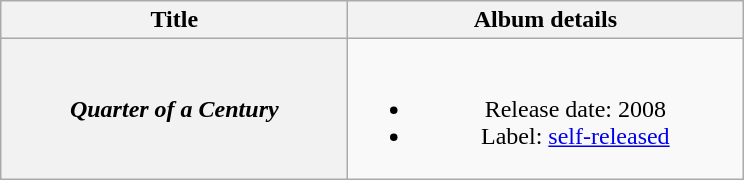<table class="wikitable plainrowheaders" style="text-align:center;">
<tr>
<th style="width:14em;">Title</th>
<th style="width:16em;">Album details</th>
</tr>
<tr>
<th scope="row"><em>Quarter of a Century</em></th>
<td><br><ul><li>Release date: 2008</li><li>Label: <a href='#'>self-released</a></li></ul></td>
</tr>
</table>
